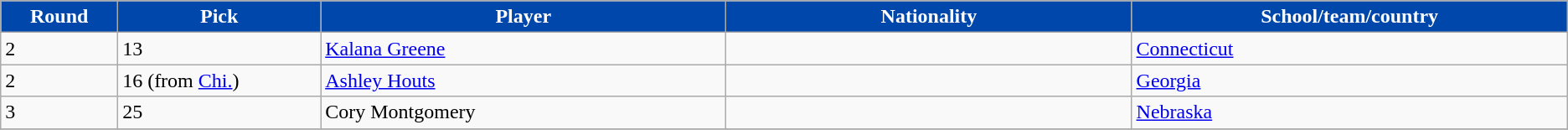<table class="wikitable">
<tr>
<th style="background:#0047AB; color:white;" width="2%">Round</th>
<th style="background:#0047AB; color:white;" width="5%">Pick</th>
<th style="background:#0047AB; color:white;" width="10%">Player</th>
<th style="background:#0047AB; color:white;" width="10%">Nationality</th>
<th style="background:#0047AB; color:white;" width="10%">School/team/country</th>
</tr>
<tr>
<td>2</td>
<td>13</td>
<td><a href='#'>Kalana Greene</a></td>
<td></td>
<td><a href='#'>Connecticut</a></td>
</tr>
<tr>
<td>2</td>
<td>16 (from <a href='#'>Chi.</a>)</td>
<td><a href='#'>Ashley Houts</a></td>
<td></td>
<td><a href='#'>Georgia</a></td>
</tr>
<tr>
<td>3</td>
<td>25</td>
<td>Cory Montgomery</td>
<td></td>
<td><a href='#'>Nebraska</a></td>
</tr>
<tr>
</tr>
</table>
